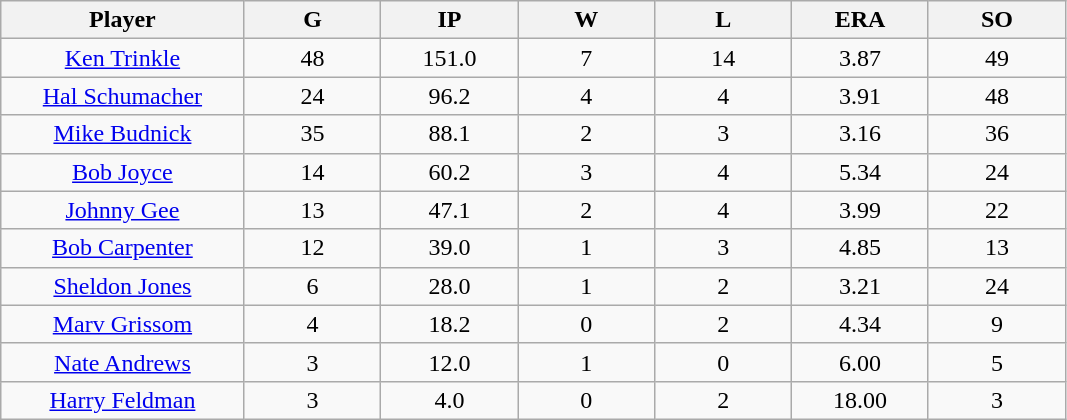<table class="wikitable sortable">
<tr>
<th bgcolor="#DDDDFF" width="16%">Player</th>
<th bgcolor="#DDDDFF" width="9%">G</th>
<th bgcolor="#DDDDFF" width="9%">IP</th>
<th bgcolor="#DDDDFF" width="9%">W</th>
<th bgcolor="#DDDDFF" width="9%">L</th>
<th bgcolor="#DDDDFF" width="9%">ERA</th>
<th bgcolor="#DDDDFF" width="9%">SO</th>
</tr>
<tr align="center">
<td><a href='#'>Ken Trinkle</a></td>
<td>48</td>
<td>151.0</td>
<td>7</td>
<td>14</td>
<td>3.87</td>
<td>49</td>
</tr>
<tr align=center>
<td><a href='#'>Hal Schumacher</a></td>
<td>24</td>
<td>96.2</td>
<td>4</td>
<td>4</td>
<td>3.91</td>
<td>48</td>
</tr>
<tr align=center>
<td><a href='#'>Mike Budnick</a></td>
<td>35</td>
<td>88.1</td>
<td>2</td>
<td>3</td>
<td>3.16</td>
<td>36</td>
</tr>
<tr align=center>
<td><a href='#'>Bob Joyce</a></td>
<td>14</td>
<td>60.2</td>
<td>3</td>
<td>4</td>
<td>5.34</td>
<td>24</td>
</tr>
<tr align=center>
<td><a href='#'>Johnny Gee</a></td>
<td>13</td>
<td>47.1</td>
<td>2</td>
<td>4</td>
<td>3.99</td>
<td>22</td>
</tr>
<tr align=center>
<td><a href='#'>Bob Carpenter</a></td>
<td>12</td>
<td>39.0</td>
<td>1</td>
<td>3</td>
<td>4.85</td>
<td>13</td>
</tr>
<tr align=center>
<td><a href='#'>Sheldon Jones</a></td>
<td>6</td>
<td>28.0</td>
<td>1</td>
<td>2</td>
<td>3.21</td>
<td>24</td>
</tr>
<tr align=center>
<td><a href='#'>Marv Grissom</a></td>
<td>4</td>
<td>18.2</td>
<td>0</td>
<td>2</td>
<td>4.34</td>
<td>9</td>
</tr>
<tr align=center>
<td><a href='#'>Nate Andrews</a></td>
<td>3</td>
<td>12.0</td>
<td>1</td>
<td>0</td>
<td>6.00</td>
<td>5</td>
</tr>
<tr align=center>
<td><a href='#'>Harry Feldman</a></td>
<td>3</td>
<td>4.0</td>
<td>0</td>
<td>2</td>
<td>18.00</td>
<td>3</td>
</tr>
</table>
